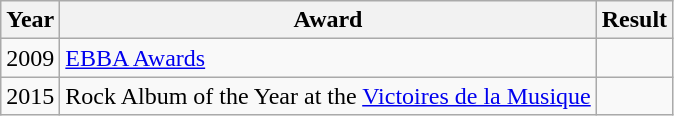<table class="wikitable">
<tr>
<th>Year</th>
<th>Award</th>
<th>Result</th>
</tr>
<tr>
<td>2009</td>
<td><a href='#'>EBBA Awards</a></td>
<td></td>
</tr>
<tr>
<td>2015</td>
<td>Rock Album of the Year at the <a href='#'>Victoires de la Musique</a></td>
<td></td>
</tr>
</table>
